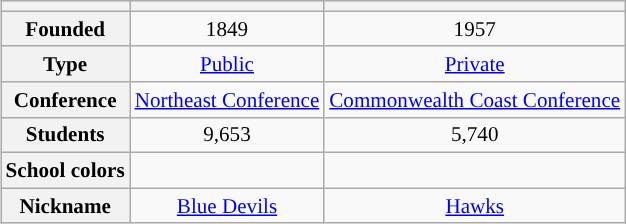<table class="wikitable" style="float:right; clear:right; margin-left:1em; font-size:88%;">
<tr>
<th></th>
<th><a href='#'></a></th>
<th><a href='#'></a></th>
</tr>
<tr>
<th scope=row>Founded</th>
<td align=center>1849</td>
<td align=center>1957</td>
</tr>
<tr>
<th scope=row>Type</th>
<td align=center><a href='#'>Public</a></td>
<td align=center><a href='#'>Private</a></td>
</tr>
<tr>
<th scope=row>Conference</th>
<td align=center><a href='#'>Northeast Conference</a></td>
<td align=center><a href='#'>Commonwealth Coast Conference</a></td>
</tr>
<tr>
<th scope=row>Students</th>
<td align=center>9,653</td>
<td align=center>5,740</td>
</tr>
<tr>
<th scope=row>School colors</th>
<td align=center></td>
<td align=center></td>
</tr>
<tr>
<th scope=row>Nickname</th>
<td align=center><a href='#'>Blue Devils</a></td>
<td align=center><a href='#'>Hawks</a></td>
</tr>
</table>
